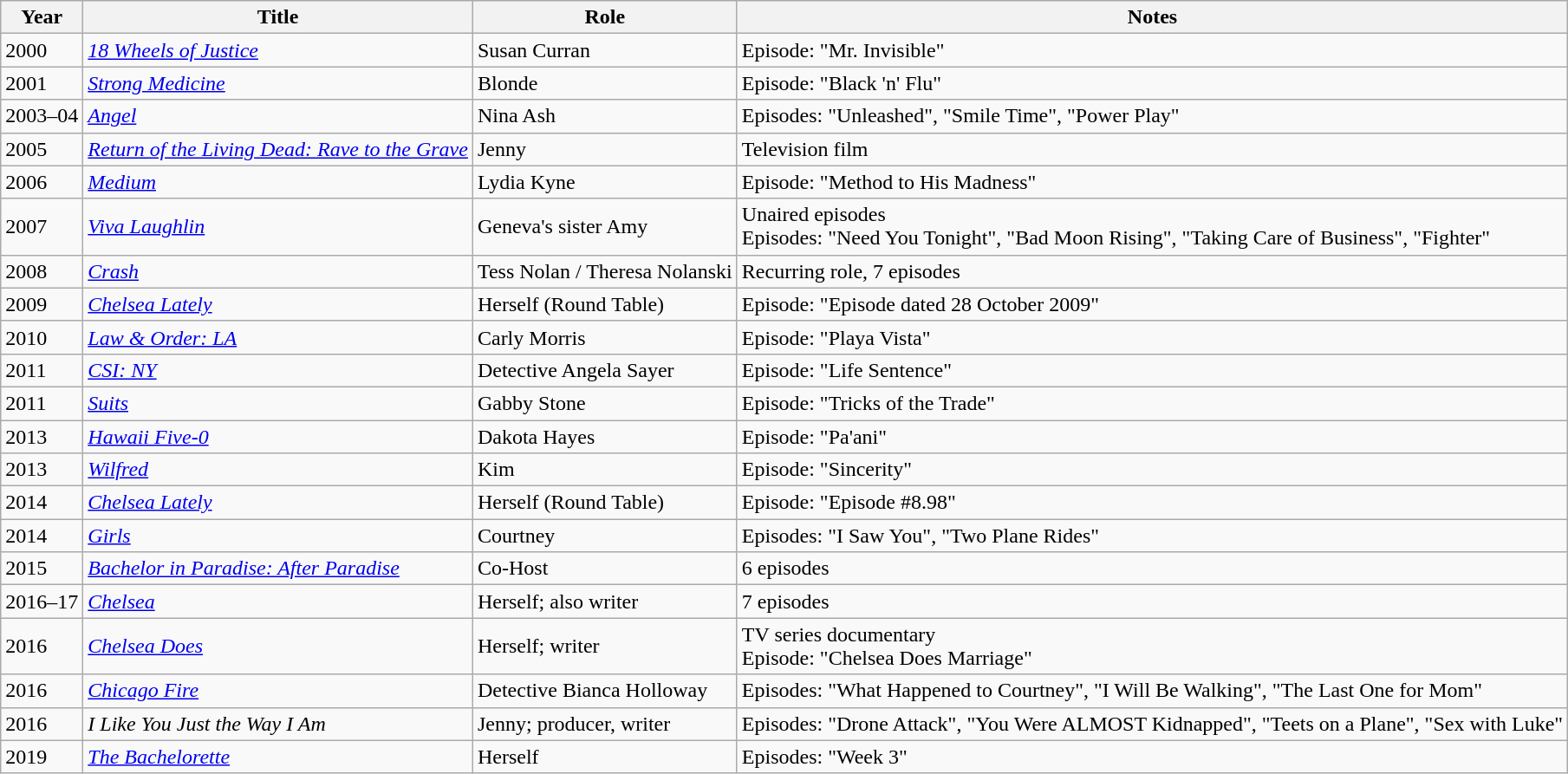<table class="wikitable sortable">
<tr>
<th scope="col">Year</th>
<th scope="col">Title</th>
<th scope="col">Role</th>
<th scope="col" class="unsortable">Notes</th>
</tr>
<tr>
<td>2000</td>
<td><em><a href='#'>18 Wheels of Justice</a></em></td>
<td>Susan Curran</td>
<td>Episode: "Mr. Invisible"</td>
</tr>
<tr>
<td>2001</td>
<td><em><a href='#'>Strong Medicine</a></em></td>
<td>Blonde</td>
<td>Episode: "Black 'n' Flu"</td>
</tr>
<tr>
<td>2003–04</td>
<td><em><a href='#'>Angel</a></em></td>
<td>Nina Ash</td>
<td>Episodes: "Unleashed", "Smile Time", "Power Play"</td>
</tr>
<tr>
<td>2005</td>
<td><em><a href='#'>Return of the Living Dead: Rave to the Grave</a></em></td>
<td>Jenny</td>
<td>Television film</td>
</tr>
<tr>
<td>2006</td>
<td><em><a href='#'>Medium</a></em></td>
<td>Lydia Kyne</td>
<td>Episode: "Method to His Madness"</td>
</tr>
<tr>
<td>2007</td>
<td><em><a href='#'>Viva Laughlin</a></em></td>
<td>Geneva's sister Amy</td>
<td>Unaired episodes<br>Episodes: "Need You Tonight", "Bad Moon Rising", "Taking Care of Business", "Fighter"</td>
</tr>
<tr>
<td>2008</td>
<td><em><a href='#'>Crash</a></em></td>
<td>Tess Nolan / Theresa Nolanski</td>
<td>Recurring role, 7 episodes</td>
</tr>
<tr>
<td>2009</td>
<td><em><a href='#'>Chelsea Lately</a></em></td>
<td>Herself (Round Table)</td>
<td>Episode: "Episode dated 28 October 2009"</td>
</tr>
<tr>
<td>2010</td>
<td><em><a href='#'>Law & Order: LA</a></em></td>
<td>Carly Morris</td>
<td>Episode: "Playa Vista"</td>
</tr>
<tr>
<td>2011</td>
<td><em><a href='#'>CSI: NY</a></em></td>
<td>Detective Angela Sayer</td>
<td>Episode: "Life Sentence"</td>
</tr>
<tr>
<td>2011</td>
<td><em><a href='#'>Suits</a></em></td>
<td>Gabby Stone</td>
<td>Episode: "Tricks of the Trade"</td>
</tr>
<tr>
<td>2013</td>
<td><em><a href='#'>Hawaii Five-0</a></em></td>
<td>Dakota Hayes</td>
<td>Episode: "Pa'ani"</td>
</tr>
<tr>
<td>2013</td>
<td><em><a href='#'>Wilfred</a></em></td>
<td>Kim</td>
<td>Episode: "Sincerity"</td>
</tr>
<tr>
<td>2014</td>
<td><em><a href='#'>Chelsea Lately</a></em></td>
<td>Herself (Round Table)</td>
<td>Episode: "Episode #8.98"</td>
</tr>
<tr>
<td>2014</td>
<td><em><a href='#'>Girls</a></em></td>
<td>Courtney</td>
<td>Episodes: "I Saw You", "Two Plane Rides"</td>
</tr>
<tr>
<td>2015</td>
<td><em><a href='#'>Bachelor in Paradise: After Paradise</a></em></td>
<td>Co-Host</td>
<td>6 episodes</td>
</tr>
<tr>
<td>2016–17</td>
<td><em><a href='#'>Chelsea</a></em></td>
<td>Herself; also writer</td>
<td>7 episodes</td>
</tr>
<tr>
<td>2016</td>
<td><em><a href='#'>Chelsea Does</a></em></td>
<td>Herself; writer</td>
<td>TV series documentary<br>Episode: "Chelsea Does Marriage"</td>
</tr>
<tr>
<td>2016</td>
<td><em><a href='#'>Chicago Fire</a></em></td>
<td>Detective Bianca Holloway</td>
<td>Episodes: "What Happened to Courtney", "I Will Be Walking", "The Last One for Mom"</td>
</tr>
<tr>
<td>2016</td>
<td><em>I Like You Just the Way I Am</em></td>
<td>Jenny; producer, writer</td>
<td>Episodes: "Drone Attack", "You Were ALMOST Kidnapped", "Teets on a Plane", "Sex with Luke"</td>
</tr>
<tr>
<td>2019</td>
<td><em><a href='#'>The Bachelorette</a></em></td>
<td>Herself</td>
<td>Episodes: "Week 3"</td>
</tr>
</table>
